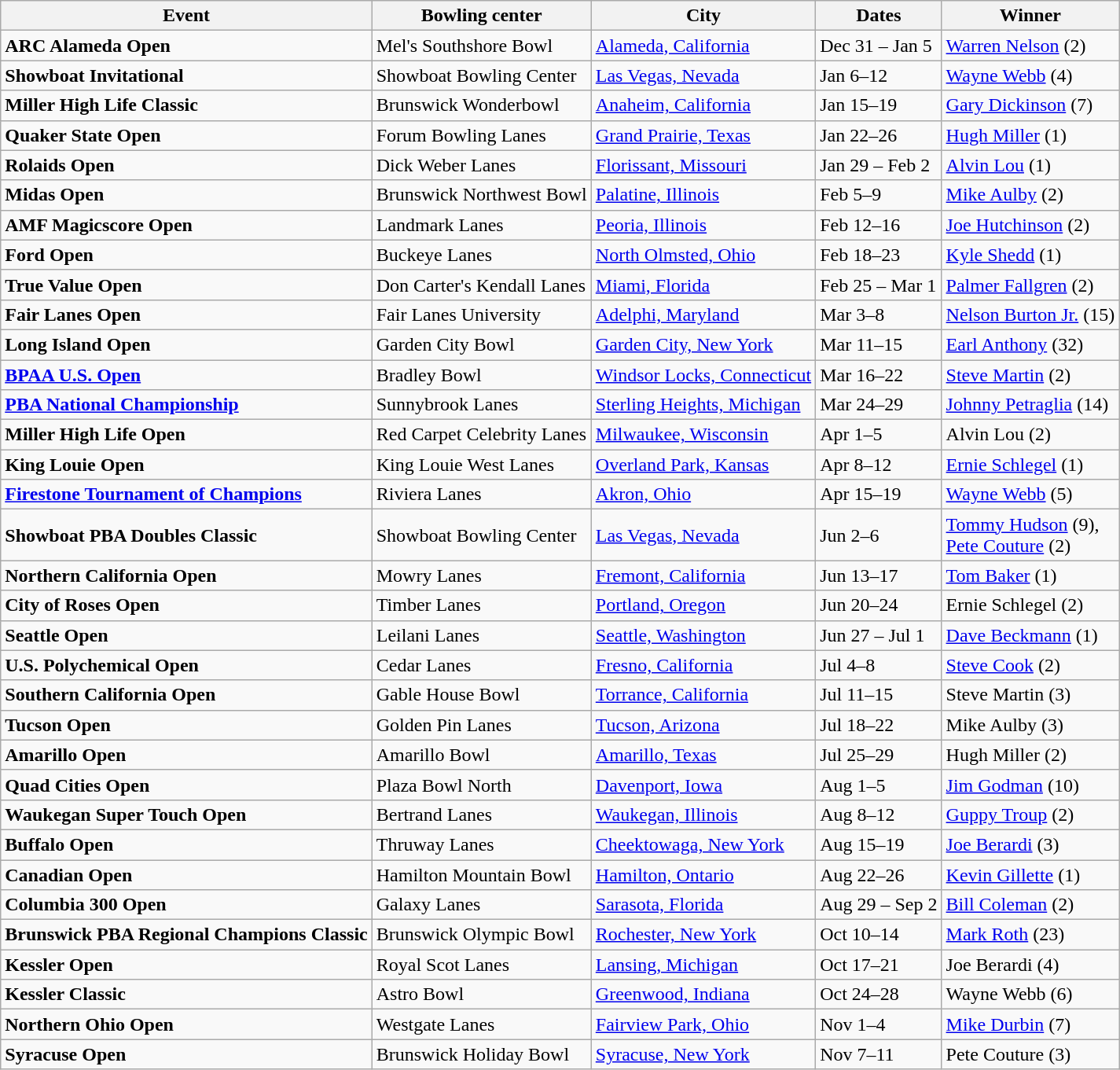<table class="wikitable">
<tr>
<th>Event</th>
<th>Bowling center</th>
<th>City</th>
<th>Dates</th>
<th>Winner</th>
</tr>
<tr>
<td><strong>ARC Alameda Open</strong></td>
<td>Mel's Southshore Bowl</td>
<td><a href='#'>Alameda, California</a></td>
<td>Dec 31 – Jan 5</td>
<td><a href='#'>Warren Nelson</a> (2)</td>
</tr>
<tr>
<td><strong>Showboat Invitational</strong></td>
<td>Showboat Bowling Center</td>
<td><a href='#'>Las Vegas, Nevada</a></td>
<td>Jan 6–12</td>
<td><a href='#'>Wayne Webb</a> (4)</td>
</tr>
<tr>
<td><strong>Miller High Life Classic</strong></td>
<td>Brunswick Wonderbowl</td>
<td><a href='#'>Anaheim, California</a></td>
<td>Jan 15–19</td>
<td><a href='#'>Gary Dickinson</a> (7)</td>
</tr>
<tr>
<td><strong>Quaker State Open</strong></td>
<td>Forum Bowling Lanes</td>
<td><a href='#'>Grand Prairie, Texas</a></td>
<td>Jan 22–26</td>
<td><a href='#'>Hugh Miller</a> (1)</td>
</tr>
<tr>
<td><strong>Rolaids Open</strong></td>
<td>Dick Weber Lanes</td>
<td><a href='#'>Florissant, Missouri</a></td>
<td>Jan 29 – Feb 2</td>
<td><a href='#'>Alvin Lou</a> (1)</td>
</tr>
<tr>
<td><strong>Midas Open</strong></td>
<td>Brunswick Northwest Bowl</td>
<td><a href='#'>Palatine, Illinois</a></td>
<td>Feb 5–9</td>
<td><a href='#'>Mike Aulby</a> (2)</td>
</tr>
<tr>
<td><strong>AMF Magicscore Open</strong></td>
<td>Landmark Lanes</td>
<td><a href='#'>Peoria, Illinois</a></td>
<td>Feb 12–16</td>
<td><a href='#'>Joe Hutchinson</a> (2)</td>
</tr>
<tr>
<td><strong>Ford Open</strong></td>
<td>Buckeye Lanes</td>
<td><a href='#'>North Olmsted, Ohio</a></td>
<td>Feb 18–23</td>
<td><a href='#'>Kyle Shedd</a> (1)</td>
</tr>
<tr>
<td><strong>True Value Open</strong></td>
<td>Don Carter's Kendall Lanes</td>
<td><a href='#'>Miami, Florida</a></td>
<td>Feb 25 – Mar 1</td>
<td><a href='#'>Palmer Fallgren</a> (2)</td>
</tr>
<tr>
<td><strong>Fair Lanes Open</strong></td>
<td>Fair Lanes University</td>
<td><a href='#'>Adelphi, Maryland</a></td>
<td>Mar 3–8</td>
<td><a href='#'>Nelson Burton Jr.</a> (15)</td>
</tr>
<tr>
<td><strong>Long Island Open</strong></td>
<td>Garden City Bowl</td>
<td><a href='#'>Garden City, New York</a></td>
<td>Mar 11–15</td>
<td><a href='#'>Earl Anthony</a> (32)</td>
</tr>
<tr>
<td><strong><a href='#'>BPAA U.S. Open</a></strong></td>
<td>Bradley Bowl</td>
<td><a href='#'>Windsor Locks, Connecticut</a></td>
<td>Mar 16–22</td>
<td><a href='#'>Steve Martin</a> (2)</td>
</tr>
<tr>
<td><strong><a href='#'>PBA National Championship</a></strong></td>
<td>Sunnybrook Lanes</td>
<td><a href='#'>Sterling Heights, Michigan</a></td>
<td>Mar 24–29</td>
<td><a href='#'>Johnny Petraglia</a> (14)</td>
</tr>
<tr>
<td><strong>Miller High Life Open</strong></td>
<td>Red Carpet Celebrity Lanes</td>
<td><a href='#'>Milwaukee, Wisconsin</a></td>
<td>Apr 1–5</td>
<td>Alvin Lou (2)</td>
</tr>
<tr>
<td><strong>King Louie Open</strong></td>
<td>King Louie West Lanes</td>
<td><a href='#'>Overland Park, Kansas</a></td>
<td>Apr 8–12</td>
<td><a href='#'>Ernie Schlegel</a> (1)</td>
</tr>
<tr>
<td><strong><a href='#'>Firestone Tournament of Champions</a></strong></td>
<td>Riviera Lanes</td>
<td><a href='#'>Akron, Ohio</a></td>
<td>Apr 15–19</td>
<td><a href='#'>Wayne Webb</a> (5)</td>
</tr>
<tr>
<td><strong>Showboat PBA Doubles Classic</strong></td>
<td>Showboat Bowling Center</td>
<td><a href='#'>Las Vegas, Nevada</a></td>
<td>Jun 2–6</td>
<td><a href='#'>Tommy Hudson</a> (9),<br><a href='#'>Pete Couture</a> (2)</td>
</tr>
<tr>
<td><strong>Northern California Open</strong></td>
<td>Mowry Lanes</td>
<td><a href='#'>Fremont, California</a></td>
<td>Jun 13–17</td>
<td><a href='#'>Tom Baker</a> (1)</td>
</tr>
<tr>
<td><strong>City of Roses Open</strong></td>
<td>Timber Lanes</td>
<td><a href='#'>Portland, Oregon</a></td>
<td>Jun 20–24</td>
<td>Ernie Schlegel (2)</td>
</tr>
<tr>
<td><strong>Seattle Open</strong></td>
<td>Leilani Lanes</td>
<td><a href='#'>Seattle, Washington</a></td>
<td>Jun 27 – Jul 1</td>
<td><a href='#'>Dave Beckmann</a> (1)</td>
</tr>
<tr>
<td><strong>U.S. Polychemical Open</strong></td>
<td>Cedar Lanes</td>
<td><a href='#'>Fresno, California</a></td>
<td>Jul 4–8</td>
<td><a href='#'>Steve Cook</a> (2)</td>
</tr>
<tr>
<td><strong>Southern California Open</strong></td>
<td>Gable House Bowl</td>
<td><a href='#'>Torrance, California</a></td>
<td>Jul 11–15</td>
<td>Steve Martin (3)</td>
</tr>
<tr>
<td><strong>Tucson Open</strong></td>
<td>Golden Pin Lanes</td>
<td><a href='#'>Tucson, Arizona</a></td>
<td>Jul 18–22</td>
<td>Mike Aulby (3)</td>
</tr>
<tr>
<td><strong>Amarillo Open</strong></td>
<td>Amarillo Bowl</td>
<td><a href='#'>Amarillo, Texas</a></td>
<td>Jul 25–29</td>
<td>Hugh Miller (2)</td>
</tr>
<tr>
<td><strong>Quad Cities Open</strong></td>
<td>Plaza Bowl North</td>
<td><a href='#'>Davenport, Iowa</a></td>
<td>Aug 1–5</td>
<td><a href='#'>Jim Godman</a> (10)</td>
</tr>
<tr>
<td><strong>Waukegan Super Touch Open</strong></td>
<td>Bertrand Lanes</td>
<td><a href='#'>Waukegan, Illinois</a></td>
<td>Aug 8–12</td>
<td><a href='#'>Guppy Troup</a> (2)</td>
</tr>
<tr>
<td><strong>Buffalo Open</strong></td>
<td>Thruway Lanes</td>
<td><a href='#'>Cheektowaga, New York</a></td>
<td>Aug 15–19</td>
<td><a href='#'>Joe Berardi</a> (3)</td>
</tr>
<tr>
<td><strong>Canadian Open</strong></td>
<td>Hamilton Mountain Bowl</td>
<td><a href='#'>Hamilton, Ontario</a></td>
<td>Aug 22–26</td>
<td><a href='#'>Kevin Gillette</a> (1)</td>
</tr>
<tr>
<td><strong>Columbia 300 Open</strong></td>
<td>Galaxy Lanes</td>
<td><a href='#'>Sarasota, Florida</a></td>
<td>Aug 29 – Sep 2</td>
<td><a href='#'>Bill Coleman</a> (2)</td>
</tr>
<tr>
<td><strong>Brunswick PBA Regional Champions Classic</strong></td>
<td>Brunswick Olympic Bowl</td>
<td><a href='#'>Rochester, New York</a></td>
<td>Oct 10–14</td>
<td><a href='#'>Mark Roth</a> (23)</td>
</tr>
<tr>
<td><strong>Kessler Open</strong></td>
<td>Royal Scot Lanes</td>
<td><a href='#'>Lansing, Michigan</a></td>
<td>Oct 17–21</td>
<td>Joe Berardi (4)</td>
</tr>
<tr>
<td><strong>Kessler Classic</strong></td>
<td>Astro Bowl</td>
<td><a href='#'>Greenwood, Indiana</a></td>
<td>Oct 24–28</td>
<td>Wayne Webb (6)</td>
</tr>
<tr>
<td><strong>Northern Ohio Open</strong></td>
<td>Westgate Lanes</td>
<td><a href='#'>Fairview Park, Ohio</a></td>
<td>Nov 1–4</td>
<td><a href='#'>Mike Durbin</a> (7)</td>
</tr>
<tr>
<td><strong>Syracuse Open</strong></td>
<td>Brunswick Holiday Bowl</td>
<td><a href='#'>Syracuse, New York</a></td>
<td>Nov 7–11</td>
<td>Pete Couture (3)</td>
</tr>
</table>
